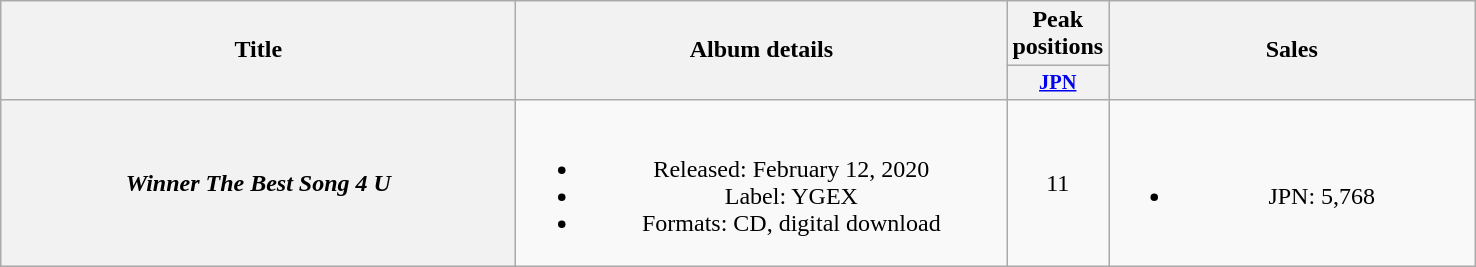<table class="wikitable plainrowheaders" style="text-align:center;">
<tr>
<th scope="col" rowspan="2" style="width:21em;">Title</th>
<th rowspan="2" style="width:20em;">Album details</th>
<th scope="col" colspan="1">Peak positions</th>
<th scope="col" rowspan="2" style="width:14.8em;">Sales</th>
</tr>
<tr>
<th scope="col" style="width:3em;font-size:85%;"><a href='#'>JPN</a><br></th>
</tr>
<tr>
<th scope="row"><em>Winner The Best Song 4 U</em></th>
<td><br><ul><li>Released: February 12, 2020</li><li>Label: YGEX</li><li>Formats: CD, digital download</li></ul></td>
<td>11</td>
<td><br><ul><li>JPN: 5,768</li></ul></td>
</tr>
</table>
